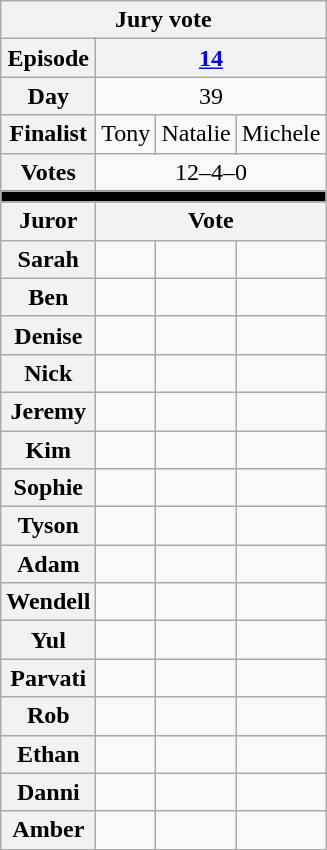<table class="wikitable nowrap" style="text-align:center; font-size:100%">
<tr>
<th colspan="4">Jury vote</th>
</tr>
<tr>
<th>Episode</th>
<th colspan="3"><a href='#'>14</a></th>
</tr>
<tr>
<th>Day</th>
<td colspan="3">39</td>
</tr>
<tr>
<th>Finalist</th>
<td>Tony</td>
<td>Natalie</td>
<td>Michele</td>
</tr>
<tr>
<th>Votes</th>
<td colspan="3">12–4–0</td>
</tr>
<tr>
<th colspan="4" style="background:black;"></th>
</tr>
<tr>
<th>Juror</th>
<th colspan="3">Vote</th>
</tr>
<tr>
<th>Sarah</th>
<td></td>
<td></td>
<td></td>
</tr>
<tr>
<th>Ben</th>
<td></td>
<td></td>
<td></td>
</tr>
<tr>
<th>Denise</th>
<td></td>
<td></td>
<td></td>
</tr>
<tr>
<th>Nick</th>
<td></td>
<td></td>
<td></td>
</tr>
<tr>
<th>Jeremy</th>
<td></td>
<td></td>
<td></td>
</tr>
<tr>
<th>Kim</th>
<td></td>
<td></td>
<td></td>
</tr>
<tr>
<th>Sophie</th>
<td></td>
<td></td>
<td></td>
</tr>
<tr>
<th>Tyson</th>
<td></td>
<td></td>
<td></td>
</tr>
<tr>
<th>Adam</th>
<td></td>
<td></td>
<td></td>
</tr>
<tr>
<th>Wendell</th>
<td></td>
<td></td>
<td></td>
</tr>
<tr>
<th>Yul</th>
<td></td>
<td></td>
<td></td>
</tr>
<tr>
<th>Parvati</th>
<td></td>
<td></td>
<td></td>
</tr>
<tr>
<th>Rob</th>
<td></td>
<td></td>
<td></td>
</tr>
<tr>
<th>Ethan</th>
<td></td>
<td></td>
<td></td>
</tr>
<tr>
<th>Danni</th>
<td></td>
<td></td>
<td></td>
</tr>
<tr>
<th>Amber</th>
<td></td>
<td></td>
<td></td>
</tr>
</table>
